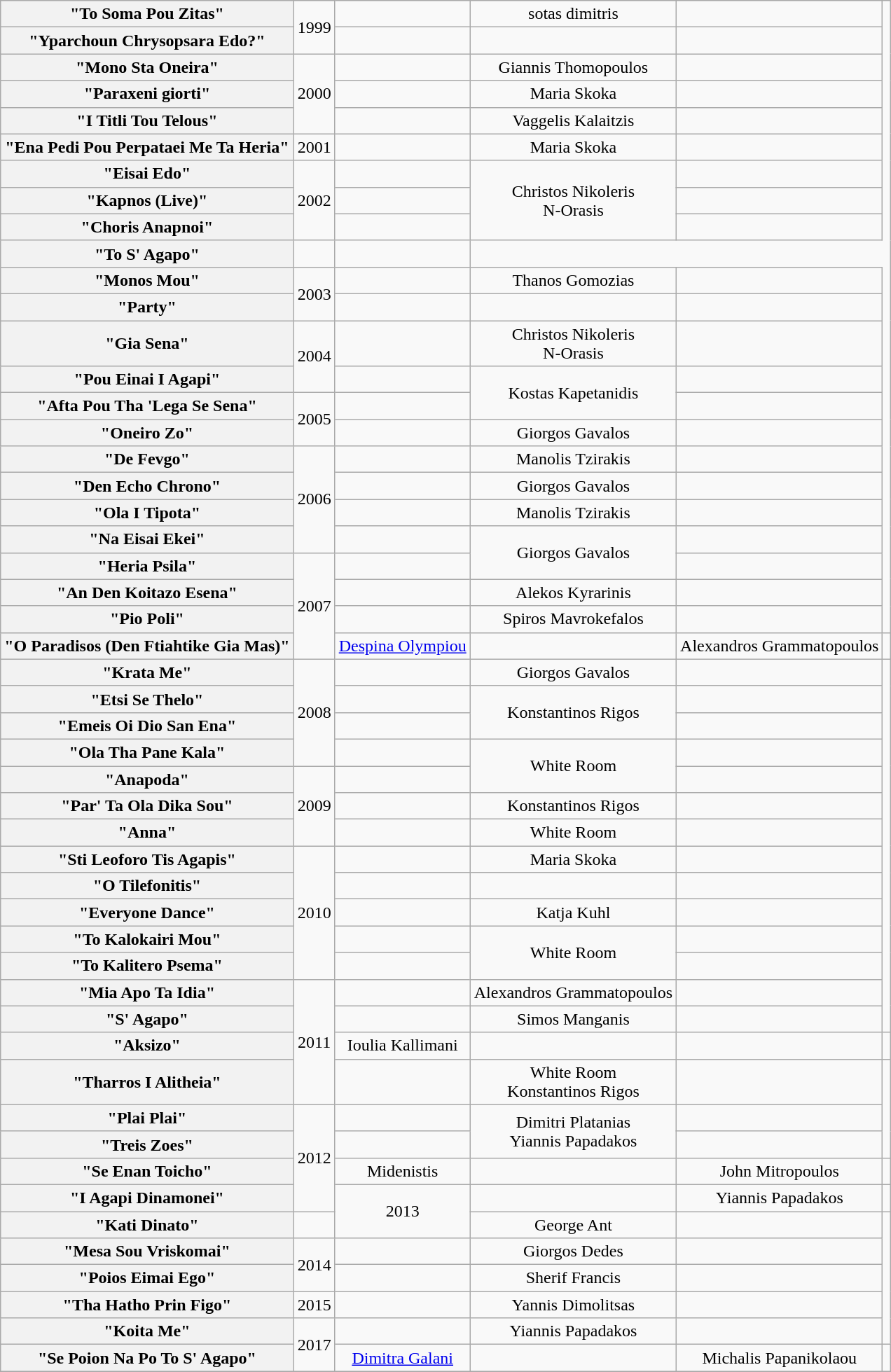<table class="wikitable plainrowheaders" style="text-align:center;">
<tr>
<th scope="row">"To Soma Pou Zitas"</th>
<td rowspan="2">1999</td>
<td></td>
<td>sotas dimitris</td>
<td></td>
</tr>
<tr>
<th scope="row">"Yparchoun Chrysopsara Edo?"</th>
<td></td>
<td></td>
<td></td>
</tr>
<tr>
<th scope="row">"Mono Sta Oneira"</th>
<td rowspan="3">2000</td>
<td></td>
<td>Giannis Thomopoulos</td>
<td></td>
</tr>
<tr>
<th scope="row">"Paraxeni giorti"</th>
<td></td>
<td>Maria Skoka</td>
<td></td>
</tr>
<tr>
<th scope="row">"I Titli Tou Telous"</th>
<td></td>
<td>Vaggelis Kalaitzis</td>
<td></td>
</tr>
<tr>
<th scope="row">"Ena Pedi Pou Perpataei Me Ta Heria"</th>
<td>2001</td>
<td></td>
<td>Maria Skoka</td>
<td></td>
</tr>
<tr>
<th scope="row">"Eisai Edo"</th>
<td rowspan="3">2002</td>
<td></td>
<td rowspan="3">Christos Nikoleris <br> N-Orasis</td>
<td></td>
</tr>
<tr>
<th scope="row">"Kapnos (Live)"</th>
<td></td>
<td></td>
</tr>
<tr>
<th scope="row">"Choris Anapnoi"</th>
<td></td>
<td></td>
</tr>
<tr>
<th scope="row">"To S' Agapo"</th>
<td></td>
<td></td>
</tr>
<tr>
<th scope="row">"Monos Mou"</th>
<td rowspan="2">2003</td>
<td></td>
<td>Thanos Gomozias</td>
<td></td>
</tr>
<tr>
<th scope="row">"Party"</th>
<td></td>
<td></td>
<td></td>
</tr>
<tr>
<th scope="row">"Gia Sena"</th>
<td rowspan="2">2004</td>
<td></td>
<td>Christos Nikoleris <br> N-Orasis</td>
<td></td>
</tr>
<tr>
<th scope="row">"Pou Einai I Agapi"</th>
<td></td>
<td rowspan="2">Kostas Kapetanidis</td>
<td></td>
</tr>
<tr>
<th scope="row">"Afta Pou Tha 'Lega Se Sena"</th>
<td rowspan="2">2005</td>
<td></td>
<td></td>
</tr>
<tr>
<th scope="row">"Oneiro Zo"</th>
<td></td>
<td>Giorgos Gavalos</td>
<td></td>
</tr>
<tr>
<th scope="row">"De Fevgo"</th>
<td rowspan="4">2006</td>
<td></td>
<td>Manolis Tzirakis</td>
<td></td>
</tr>
<tr>
<th scope="row">"Den Echo Chrono"</th>
<td></td>
<td>Giorgos Gavalos</td>
<td></td>
</tr>
<tr>
<th scope="row">"Ola I Tipota"</th>
<td></td>
<td>Manolis Tzirakis</td>
<td></td>
</tr>
<tr>
<th scope="row">"Na Eisai Ekei"</th>
<td></td>
<td rowspan="2">Giorgos Gavalos</td>
<td></td>
</tr>
<tr>
<th scope="row">"Heria Psila"</th>
<td rowspan="4">2007</td>
<td></td>
<td></td>
</tr>
<tr>
<th scope="row">"An Den Koitazo Esena"</th>
<td></td>
<td>Alekos Kyrarinis</td>
<td></td>
</tr>
<tr>
<th scope="row">"Pio Poli"</th>
<td></td>
<td>Spiros Mavrokefalos</td>
<td></td>
</tr>
<tr>
<th scope="row">"O Paradisos (Den Ftiahtike Gia Mas)"</th>
<td><a href='#'>Despina Olympiou</a></td>
<td></td>
<td>Alexandros Grammatopoulos</td>
<td></td>
</tr>
<tr>
<th scope="row">"Krata Me"</th>
<td rowspan="4">2008</td>
<td></td>
<td>Giorgos Gavalos</td>
<td></td>
</tr>
<tr>
<th scope="row">"Etsi Se Thelo"</th>
<td></td>
<td rowspan="2">Konstantinos Rigos</td>
<td></td>
</tr>
<tr>
<th scope="row">"Emeis Oi Dio San Ena"</th>
<td></td>
<td></td>
</tr>
<tr>
<th scope="row">"Ola Tha Pane Kala"</th>
<td></td>
<td rowspan="2">White Room</td>
<td></td>
</tr>
<tr>
<th scope="row">"Anapoda"</th>
<td rowspan="3">2009</td>
<td></td>
<td></td>
</tr>
<tr>
<th scope="row">"Par' Ta Ola Dika Sou"</th>
<td></td>
<td>Konstantinos Rigos</td>
<td></td>
</tr>
<tr>
<th scope="row">"Anna"</th>
<td></td>
<td>White Room</td>
<td></td>
</tr>
<tr>
<th scope="row">"Sti Leoforo Tis Agapis"</th>
<td rowspan="5">2010</td>
<td></td>
<td>Maria Skoka</td>
<td></td>
</tr>
<tr>
<th scope="row">"O Tilefonitis"</th>
<td></td>
<td></td>
<td></td>
</tr>
<tr>
<th scope="row">"Everyone Dance"</th>
<td></td>
<td>Katja Kuhl</td>
<td></td>
</tr>
<tr>
<th scope="row">"To Kalokairi Mou"</th>
<td></td>
<td rowspan="2">White Room</td>
<td></td>
</tr>
<tr>
<th scope="row">"To Kalitero Psema"</th>
<td></td>
<td></td>
</tr>
<tr>
<th scope="row">"Mia Apo Ta Idia"</th>
<td rowspan="4">2011</td>
<td></td>
<td>Alexandros Grammatopoulos</td>
<td></td>
</tr>
<tr>
<th scope="row">"S' Agapo"</th>
<td></td>
<td>Simos Manganis</td>
<td></td>
</tr>
<tr>
<th scope="row">"Aksizo"</th>
<td>Ioulia Kallimani</td>
<td></td>
<td></td>
<td></td>
</tr>
<tr>
<th scope="row">"Tharros I Alitheia"</th>
<td></td>
<td>White Room <br> Konstantinos Rigos</td>
<td></td>
</tr>
<tr>
<th scope="row">"Plai Plai"</th>
<td rowspan="4">2012</td>
<td></td>
<td rowspan="2">Dimitri Platanias <br> Yiannis Papadakos</td>
<td></td>
</tr>
<tr>
<th scope="row">"Treis Zoes"</th>
<td></td>
<td></td>
</tr>
<tr>
<th scope="row">"Se Enan Toicho"</th>
<td>Midenistis</td>
<td></td>
<td>John Mitropoulos</td>
<td></td>
</tr>
<tr>
<th scope="row">"I Agapi Dinamonei"</th>
<td rowspan="2">2013</td>
<td></td>
<td>Yiannis Papadakos</td>
<td></td>
</tr>
<tr>
<th scope="row">"Kati Dinato"</th>
<td></td>
<td>George Ant</td>
<td></td>
</tr>
<tr>
<th scope="row">"Mesa Sou Vriskomai"</th>
<td rowspan="2">2014</td>
<td></td>
<td>Giorgos Dedes</td>
<td></td>
</tr>
<tr>
<th scope="row">"Poios Eimai Ego"</th>
<td></td>
<td>Sherif Francis</td>
<td></td>
</tr>
<tr>
<th scope="row">"Tha Hatho Prin Figo"</th>
<td>2015</td>
<td></td>
<td>Yannis Dimolitsas</td>
<td></td>
</tr>
<tr>
<th scope="row">"Koita Me"</th>
<td rowspan="2">2017</td>
<td></td>
<td>Yiannis Papadakos</td>
<td></td>
</tr>
<tr>
<th scope="row">"Se Poion Na Po To S' Agapo"</th>
<td><a href='#'>Dimitra Galani</a></td>
<td></td>
<td>Michalis Papanikolaou</td>
<td></td>
</tr>
<tr>
</tr>
</table>
